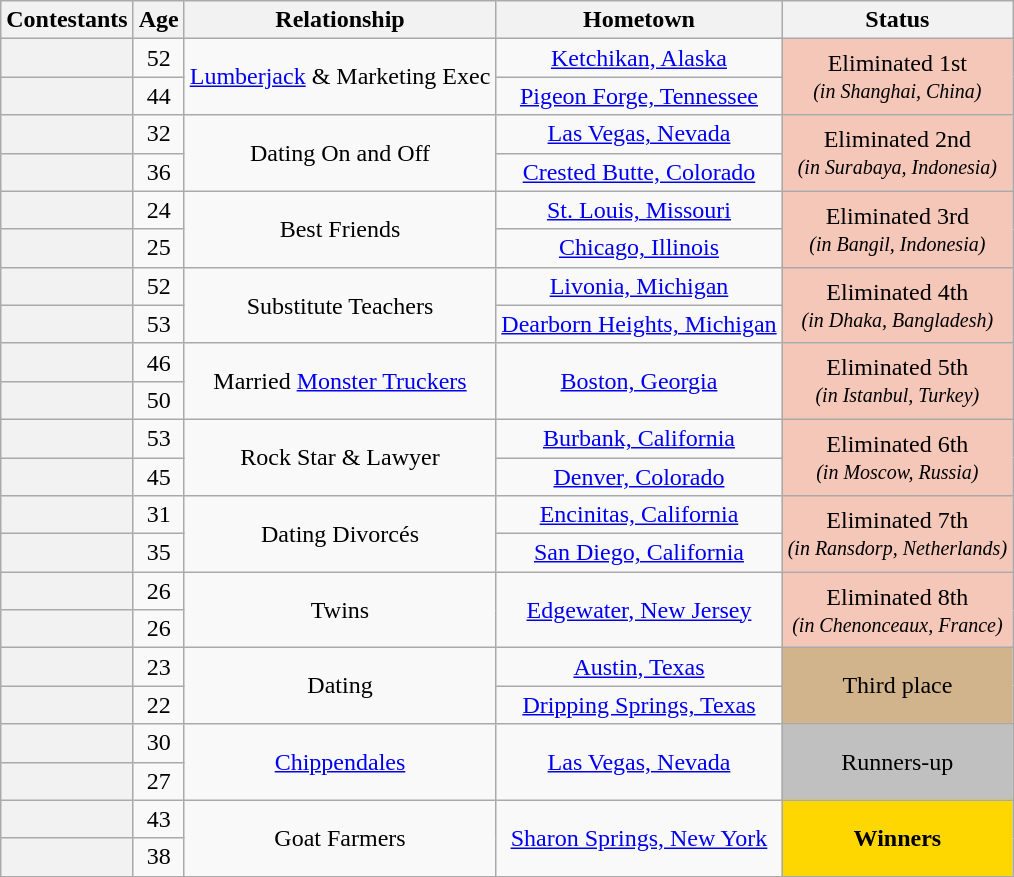<table class="wikitable sortable" style="text-align:center;">
<tr>
<th scope="col">Contestants</th>
<th scope="col">Age</th>
<th scope="col" class="unsortable">Relationship</th>
<th class="unsortable" scope="col">Hometown</th>
<th scope="col">Status</th>
</tr>
<tr>
<th scope="row"></th>
<td>52</td>
<td rowspan="2"><a href='#'>Lumberjack</a> & Marketing Exec</td>
<td><a href='#'>Ketchikan, Alaska</a></td>
<td rowspan="2" bgcolor="f4c7b8">Eliminated 1st<br><small><em>(in Shanghai, China)</em></small></td>
</tr>
<tr>
<th scope="row"></th>
<td>44</td>
<td><a href='#'>Pigeon Forge, Tennessee</a></td>
</tr>
<tr>
<th scope="row"></th>
<td>32</td>
<td rowspan="2">Dating On and Off</td>
<td><a href='#'>Las Vegas, Nevada</a></td>
<td rowspan="2" bgcolor="f4c7b8">Eliminated 2nd<br><small><em>(in Surabaya, Indonesia)</em></small></td>
</tr>
<tr>
<th scope="row"></th>
<td>36</td>
<td><a href='#'>Crested Butte, Colorado</a></td>
</tr>
<tr>
<th scope="row"></th>
<td>24</td>
<td rowspan="2">Best Friends</td>
<td><a href='#'>St. Louis, Missouri</a></td>
<td rowspan="2" bgcolor="f4c7b8">Eliminated 3rd<br><small><em>(in Bangil, Indonesia)</em></small></td>
</tr>
<tr>
<th scope="row"></th>
<td>25</td>
<td><a href='#'>Chicago, Illinois</a></td>
</tr>
<tr>
<th scope="row"></th>
<td>52</td>
<td rowspan="2">Substitute Teachers</td>
<td><a href='#'>Livonia, Michigan</a></td>
<td rowspan="2" bgcolor="f4c7b8">Eliminated 4th<br><small><em>(in Dhaka, Bangladesh)</em></small></td>
</tr>
<tr>
<th scope="row"></th>
<td>53</td>
<td><a href='#'>Dearborn Heights, Michigan</a></td>
</tr>
<tr>
<th scope="row"></th>
<td>46</td>
<td rowspan="2">Married <a href='#'>Monster Truckers</a></td>
<td rowspan="2"><a href='#'>Boston, Georgia</a></td>
<td rowspan="2" bgcolor="f4c7b8">Eliminated 5th<br><small><em>(in Istanbul, Turkey)</em></small></td>
</tr>
<tr>
<th scope="row"></th>
<td>50</td>
</tr>
<tr>
<th scope="row"></th>
<td>53</td>
<td rowspan="2">Rock Star & Lawyer</td>
<td><a href='#'>Burbank, California</a></td>
<td rowspan="2" bgcolor="f4c7b8">Eliminated 6th<br><small><em>(in Moscow, Russia)</em></small></td>
</tr>
<tr>
<th scope="row"></th>
<td>45</td>
<td><a href='#'>Denver, Colorado</a></td>
</tr>
<tr>
<th scope="row"></th>
<td>31</td>
<td rowspan="2">Dating Divorcés</td>
<td><a href='#'>Encinitas, California</a></td>
<td rowspan="2" bgcolor="f4c7b8">Eliminated 7th<br><small><em>(in Ransdorp, Netherlands)</em></small></td>
</tr>
<tr>
<th scope="row"></th>
<td>35</td>
<td><a href='#'>San Diego, California</a></td>
</tr>
<tr>
<th scope="row"></th>
<td>26</td>
<td rowspan="2">Twins</td>
<td rowspan="2"><a href='#'>Edgewater, New Jersey</a></td>
<td rowspan="2" bgcolor="f4c7b8">Eliminated 8th<br><small><em>(in Chenonceaux, France)</em></small></td>
</tr>
<tr>
<th scope="row"></th>
<td>26</td>
</tr>
<tr>
<th scope="row"></th>
<td>23</td>
<td rowspan="2">Dating</td>
<td><a href='#'>Austin, Texas</a></td>
<td rowspan="2" bgcolor="tan">Third place</td>
</tr>
<tr>
<th scope="row"></th>
<td>22</td>
<td><a href='#'>Dripping Springs, Texas</a></td>
</tr>
<tr>
<th scope="row"></th>
<td>30</td>
<td rowspan="2"><a href='#'>Chippendales</a></td>
<td rowspan="2"><a href='#'>Las Vegas, Nevada</a></td>
<td rowspan="2" bgcolor="silver">Runners-up</td>
</tr>
<tr>
<th scope="row"></th>
<td>27</td>
</tr>
<tr>
<th scope="row"></th>
<td>43</td>
<td rowspan="2">Goat Farmers</td>
<td rowspan="2"><a href='#'>Sharon Springs, New York</a></td>
<td rowspan="2" bgcolor="gold"><strong>Winners</strong></td>
</tr>
<tr>
<th scope="row"></th>
<td>38</td>
</tr>
</table>
